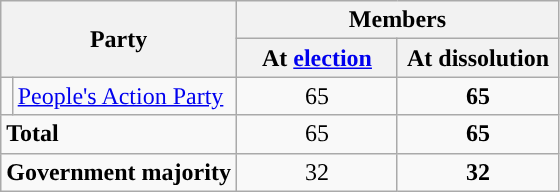<table class="wikitable" border="1">
<tr>
<th colspan="2" rowspan="2">Party</th>
<th colspan="2">Members</th>
</tr>
<tr>
<th width="100px">At <a href='#'>election</a></th>
<th width="100px">At dissolution</th>
</tr>
<tr>
<td></td>
<td scope="row"><a href='#'>People's Action Party</a></td>
<td align="center">65</td>
<td align="center"><strong>65</strong></td>
</tr>
<tr>
<td colspan="2"><strong>Total</strong></td>
<td align="center">65</td>
<td align="center"><strong>65</strong></td>
</tr>
<tr>
<td colspan="2"><strong>Government majority</strong></td>
<td align="center">32</td>
<td align="center"><strong>32</strong></td>
</tr>
</table>
